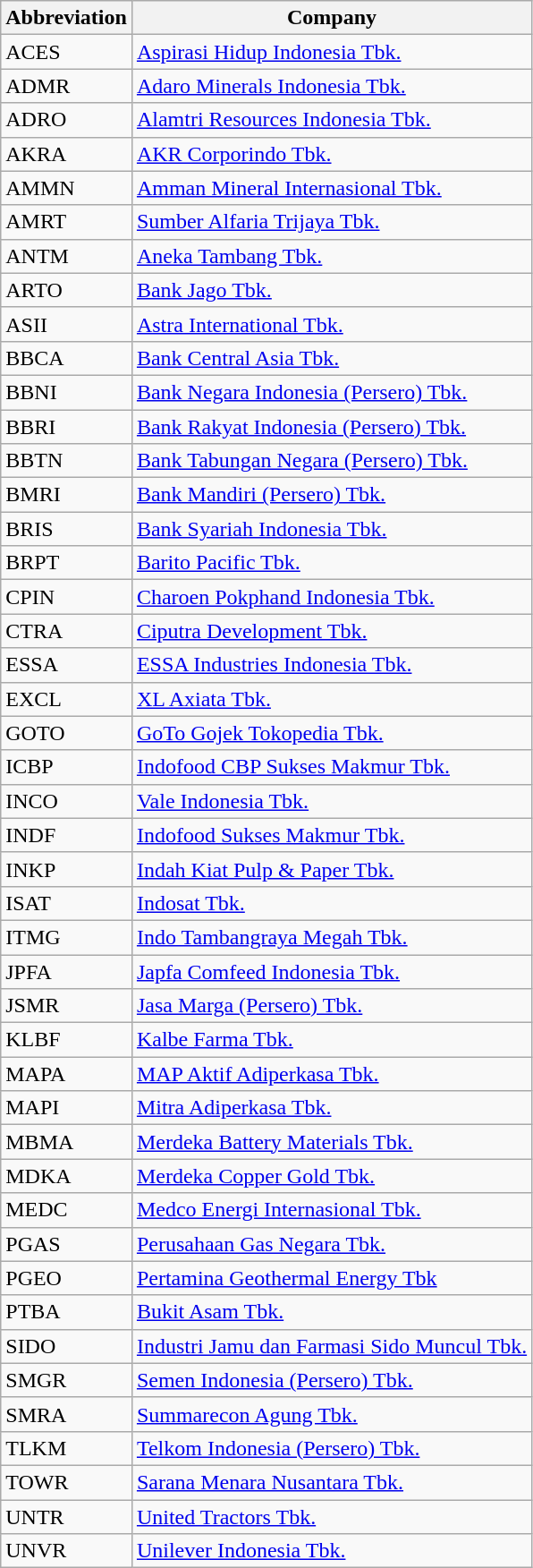<table class="wikitable sortable">
<tr>
<th>Abbreviation</th>
<th>Company</th>
</tr>
<tr>
<td>ACES</td>
<td><a href='#'>Aspirasi Hidup Indonesia Tbk.</a></td>
</tr>
<tr>
<td>ADMR</td>
<td><a href='#'>Adaro Minerals Indonesia Tbk.</a></td>
</tr>
<tr>
<td>ADRO</td>
<td><a href='#'>Alamtri Resources Indonesia Tbk.</a></td>
</tr>
<tr>
<td>AKRA</td>
<td><a href='#'>AKR Corporindo Tbk.</a></td>
</tr>
<tr>
<td>AMMN</td>
<td><a href='#'>Amman Mineral Internasional Tbk.</a></td>
</tr>
<tr>
<td>AMRT</td>
<td><a href='#'>Sumber Alfaria Trijaya Tbk.</a></td>
</tr>
<tr>
<td>ANTM</td>
<td><a href='#'>Aneka Tambang Tbk.</a></td>
</tr>
<tr>
<td>ARTO</td>
<td><a href='#'>Bank Jago Tbk.</a></td>
</tr>
<tr>
<td>ASII</td>
<td><a href='#'>Astra International Tbk.</a></td>
</tr>
<tr>
<td>BBCA</td>
<td><a href='#'>Bank Central Asia Tbk.</a></td>
</tr>
<tr>
<td>BBNI</td>
<td><a href='#'>Bank Negara Indonesia (Persero) Tbk.</a></td>
</tr>
<tr>
<td>BBRI</td>
<td><a href='#'>Bank Rakyat Indonesia (Persero) Tbk.</a></td>
</tr>
<tr>
<td>BBTN</td>
<td><a href='#'>Bank Tabungan Negara (Persero) Tbk.</a></td>
</tr>
<tr>
<td>BMRI</td>
<td><a href='#'>Bank Mandiri (Persero) Tbk.</a></td>
</tr>
<tr>
<td>BRIS</td>
<td><a href='#'>Bank Syariah Indonesia Tbk.</a></td>
</tr>
<tr>
<td>BRPT</td>
<td><a href='#'>Barito Pacific Tbk.</a></td>
</tr>
<tr>
<td>CPIN</td>
<td><a href='#'>Charoen Pokphand Indonesia Tbk.</a></td>
</tr>
<tr>
<td>CTRA</td>
<td><a href='#'>Ciputra Development Tbk.</a></td>
</tr>
<tr>
<td>ESSA</td>
<td><a href='#'>ESSA Industries Indonesia Tbk.</a></td>
</tr>
<tr>
<td>EXCL</td>
<td><a href='#'>XL Axiata Tbk.</a></td>
</tr>
<tr>
<td>GOTO</td>
<td><a href='#'>GoTo Gojek Tokopedia Tbk.</a></td>
</tr>
<tr>
<td>ICBP</td>
<td><a href='#'>Indofood CBP Sukses Makmur Tbk.</a></td>
</tr>
<tr>
<td>INCO</td>
<td><a href='#'>Vale Indonesia Tbk.</a></td>
</tr>
<tr>
<td>INDF</td>
<td><a href='#'>Indofood Sukses Makmur Tbk.</a></td>
</tr>
<tr>
<td>INKP</td>
<td><a href='#'>Indah Kiat Pulp & Paper Tbk.</a></td>
</tr>
<tr>
<td>ISAT</td>
<td><a href='#'>Indosat Tbk.</a></td>
</tr>
<tr>
<td>ITMG</td>
<td><a href='#'>Indo Tambangraya Megah Tbk.</a></td>
</tr>
<tr>
<td>JPFA</td>
<td><a href='#'>Japfa Comfeed Indonesia Tbk.</a></td>
</tr>
<tr>
<td>JSMR</td>
<td><a href='#'>Jasa Marga (Persero) Tbk.</a></td>
</tr>
<tr>
<td>KLBF</td>
<td><a href='#'>Kalbe Farma Tbk.</a></td>
</tr>
<tr>
<td>MAPA</td>
<td><a href='#'>MAP Aktif Adiperkasa Tbk.</a></td>
</tr>
<tr>
<td>MAPI</td>
<td><a href='#'>Mitra Adiperkasa Tbk.</a></td>
</tr>
<tr>
<td>MBMA</td>
<td><a href='#'>Merdeka Battery Materials Tbk.</a></td>
</tr>
<tr>
<td>MDKA</td>
<td><a href='#'>Merdeka Copper Gold Tbk.</a></td>
</tr>
<tr>
<td>MEDC</td>
<td><a href='#'>Medco Energi Internasional Tbk.</a></td>
</tr>
<tr>
<td>PGAS</td>
<td><a href='#'>Perusahaan Gas Negara Tbk.</a></td>
</tr>
<tr>
<td>PGEO</td>
<td><a href='#'>Pertamina Geothermal Energy Tbk</a></td>
</tr>
<tr>
<td>PTBA</td>
<td><a href='#'>Bukit Asam Tbk.</a></td>
</tr>
<tr>
<td>SIDO</td>
<td><a href='#'>Industri Jamu dan Farmasi Sido Muncul Tbk.</a></td>
</tr>
<tr>
<td>SMGR</td>
<td><a href='#'>Semen Indonesia (Persero) Tbk.</a></td>
</tr>
<tr>
<td>SMRA</td>
<td><a href='#'>Summarecon Agung Tbk.</a></td>
</tr>
<tr>
<td>TLKM</td>
<td><a href='#'>Telkom Indonesia (Persero) Tbk.</a></td>
</tr>
<tr>
<td>TOWR</td>
<td><a href='#'>Sarana Menara Nusantara Tbk.</a></td>
</tr>
<tr>
<td>UNTR</td>
<td><a href='#'>United Tractors Tbk.</a></td>
</tr>
<tr>
<td>UNVR</td>
<td><a href='#'>Unilever Indonesia Tbk.</a></td>
</tr>
</table>
